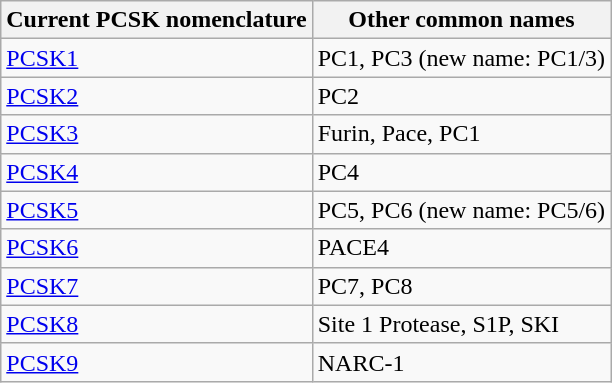<table class="wikitable">
<tr>
<th>Current PCSK nomenclature</th>
<th>Other common names</th>
</tr>
<tr>
<td><a href='#'>PCSK1</a></td>
<td>PC1, PC3 (new name: PC1/3)</td>
</tr>
<tr>
<td><a href='#'>PCSK2</a></td>
<td>PC2</td>
</tr>
<tr>
<td><a href='#'>PCSK3</a></td>
<td>Furin, Pace, PC1</td>
</tr>
<tr>
<td><a href='#'>PCSK4</a></td>
<td>PC4</td>
</tr>
<tr>
<td><a href='#'>PCSK5</a></td>
<td>PC5, PC6 (new name: PC5/6)</td>
</tr>
<tr>
<td><a href='#'>PCSK6</a></td>
<td>PACE4</td>
</tr>
<tr>
<td><a href='#'>PCSK7</a></td>
<td>PC7, PC8</td>
</tr>
<tr>
<td><a href='#'>PCSK8</a></td>
<td>Site 1 Protease, S1P, SKI</td>
</tr>
<tr>
<td><a href='#'>PCSK9</a></td>
<td>NARC-1</td>
</tr>
</table>
